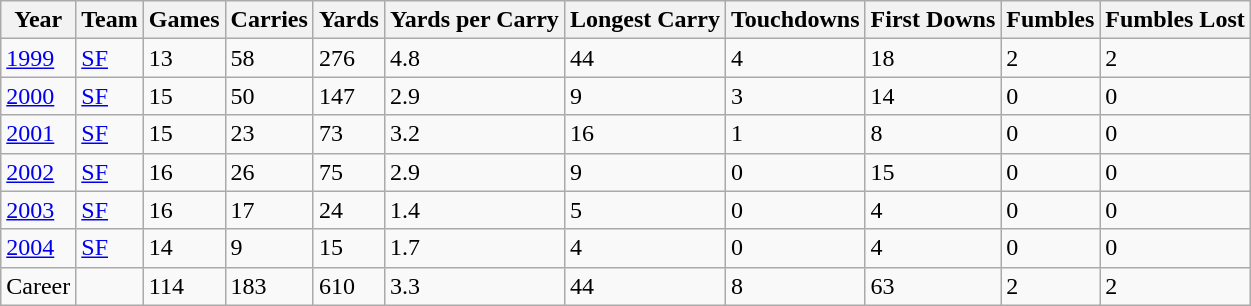<table class="wikitable">
<tr>
<th>Year</th>
<th>Team</th>
<th>Games</th>
<th>Carries</th>
<th>Yards</th>
<th>Yards per Carry</th>
<th>Longest Carry</th>
<th>Touchdowns</th>
<th>First Downs</th>
<th>Fumbles</th>
<th>Fumbles Lost</th>
</tr>
<tr>
<td><a href='#'>1999</a></td>
<td><a href='#'>SF</a></td>
<td>13</td>
<td>58</td>
<td>276</td>
<td>4.8</td>
<td>44</td>
<td>4</td>
<td>18</td>
<td>2</td>
<td>2</td>
</tr>
<tr>
<td><a href='#'>2000</a></td>
<td><a href='#'>SF</a></td>
<td>15</td>
<td>50</td>
<td>147</td>
<td>2.9</td>
<td>9</td>
<td>3</td>
<td>14</td>
<td>0</td>
<td>0</td>
</tr>
<tr>
<td><a href='#'>2001</a></td>
<td><a href='#'>SF</a></td>
<td>15</td>
<td>23</td>
<td>73</td>
<td>3.2</td>
<td>16</td>
<td>1</td>
<td>8</td>
<td>0</td>
<td>0</td>
</tr>
<tr>
<td><a href='#'>2002</a></td>
<td><a href='#'>SF</a></td>
<td>16</td>
<td>26</td>
<td>75</td>
<td>2.9</td>
<td>9</td>
<td>0</td>
<td>15</td>
<td>0</td>
<td>0</td>
</tr>
<tr>
<td><a href='#'>2003</a></td>
<td><a href='#'>SF</a></td>
<td>16</td>
<td>17</td>
<td>24</td>
<td>1.4</td>
<td>5</td>
<td>0</td>
<td>4</td>
<td>0</td>
<td>0</td>
</tr>
<tr>
<td><a href='#'>2004</a></td>
<td><a href='#'>SF</a></td>
<td>14</td>
<td>9</td>
<td>15</td>
<td>1.7</td>
<td>4</td>
<td>0</td>
<td>4</td>
<td>0</td>
<td>0</td>
</tr>
<tr>
<td>Career</td>
<td></td>
<td>114</td>
<td>183</td>
<td>610</td>
<td>3.3</td>
<td>44</td>
<td>8</td>
<td>63</td>
<td>2</td>
<td>2</td>
</tr>
</table>
